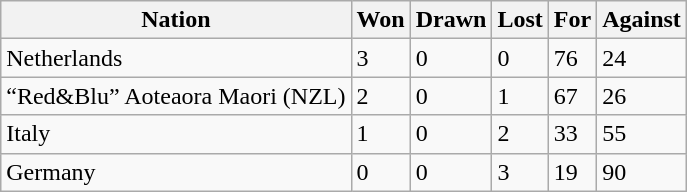<table class="wikitable">
<tr>
<th>Nation</th>
<th>Won</th>
<th>Drawn</th>
<th>Lost</th>
<th>For</th>
<th>Against</th>
</tr>
<tr>
<td>Netherlands</td>
<td>3</td>
<td>0</td>
<td>0</td>
<td>76</td>
<td>24</td>
</tr>
<tr>
<td>“Red&Blu” Aoteaora Maori (NZL)</td>
<td>2</td>
<td>0</td>
<td>1</td>
<td>67</td>
<td>26</td>
</tr>
<tr>
<td>Italy</td>
<td>1</td>
<td>0</td>
<td>2</td>
<td>33</td>
<td>55</td>
</tr>
<tr>
<td>Germany</td>
<td>0</td>
<td>0</td>
<td>3</td>
<td>19</td>
<td>90</td>
</tr>
</table>
